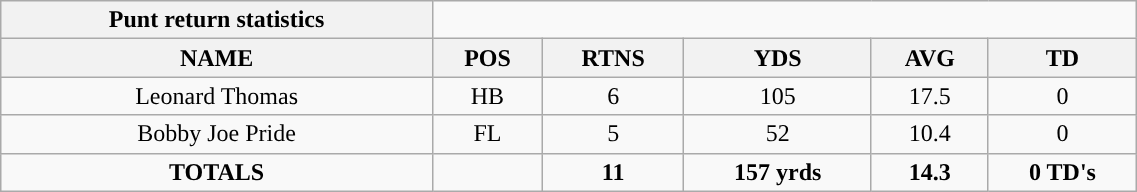<table style="width:60%; text-align:center;" class="wikitable ">
<tr>
<th style="text-align:center; ">Punt return statistics</th>
</tr>
<tr>
<th>NAME</th>
<th>POS</th>
<th>RTNS</th>
<th>YDS</th>
<th>AVG</th>
<th>TD</th>
</tr>
<tr>
<td>Leonard Thomas</td>
<td>HB</td>
<td>6</td>
<td>105</td>
<td>17.5</td>
<td>0</td>
</tr>
<tr>
<td>Bobby Joe Pride</td>
<td>FL</td>
<td>5</td>
<td>52</td>
<td>10.4</td>
<td>0</td>
</tr>
<tr>
<td><strong>TOTALS</strong></td>
<td></td>
<td><strong>11</strong></td>
<td><strong>157 yrds</strong></td>
<td><strong>14.3</strong></td>
<td><strong>0 TD's</strong></td>
</tr>
</table>
